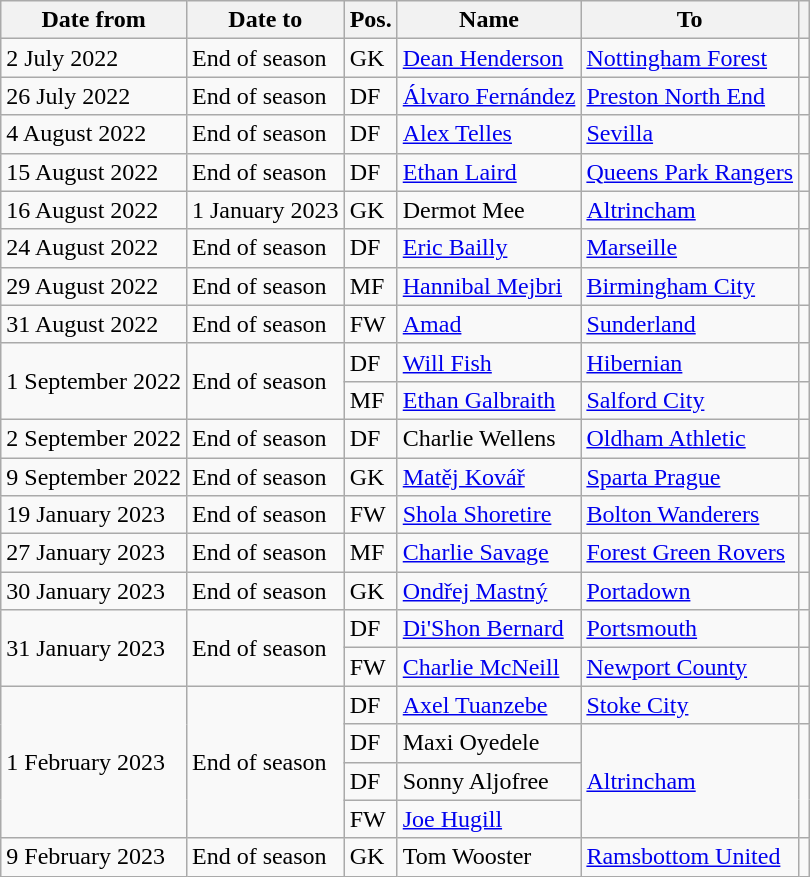<table class="wikitable">
<tr>
<th>Date from</th>
<th>Date to</th>
<th>Pos.</th>
<th>Name</th>
<th>To</th>
<th></th>
</tr>
<tr>
<td>2 July 2022</td>
<td>End of season</td>
<td>GK</td>
<td> <a href='#'>Dean Henderson</a></td>
<td> <a href='#'>Nottingham Forest</a></td>
<td></td>
</tr>
<tr>
<td>26 July 2022</td>
<td>End of season</td>
<td>DF</td>
<td> <a href='#'>Álvaro Fernández</a></td>
<td> <a href='#'>Preston North End</a></td>
<td></td>
</tr>
<tr>
<td>4 August 2022</td>
<td>End of season</td>
<td>DF</td>
<td> <a href='#'>Alex Telles</a></td>
<td> <a href='#'>Sevilla</a></td>
<td></td>
</tr>
<tr>
<td>15 August 2022</td>
<td>End of season</td>
<td>DF</td>
<td> <a href='#'>Ethan Laird</a></td>
<td> <a href='#'>Queens Park Rangers</a></td>
<td></td>
</tr>
<tr>
<td>16 August 2022</td>
<td>1 January 2023</td>
<td>GK</td>
<td> Dermot Mee</td>
<td> <a href='#'>Altrincham</a></td>
<td></td>
</tr>
<tr>
<td>24 August 2022</td>
<td>End of season</td>
<td>DF</td>
<td> <a href='#'>Eric Bailly</a></td>
<td> <a href='#'>Marseille</a></td>
<td></td>
</tr>
<tr>
<td>29 August 2022</td>
<td>End of season</td>
<td>MF</td>
<td> <a href='#'>Hannibal Mejbri</a></td>
<td> <a href='#'>Birmingham City</a></td>
<td></td>
</tr>
<tr>
<td>31 August 2022</td>
<td>End of season</td>
<td>FW</td>
<td> <a href='#'>Amad</a></td>
<td> <a href='#'>Sunderland</a></td>
<td></td>
</tr>
<tr>
<td rowspan="2">1 September 2022</td>
<td rowspan="2">End of season</td>
<td>DF</td>
<td> <a href='#'>Will Fish</a></td>
<td> <a href='#'>Hibernian</a></td>
<td></td>
</tr>
<tr>
<td>MF</td>
<td> <a href='#'>Ethan Galbraith</a></td>
<td> <a href='#'>Salford City</a></td>
<td></td>
</tr>
<tr>
<td>2 September 2022</td>
<td>End of season</td>
<td>DF</td>
<td> Charlie Wellens</td>
<td> <a href='#'>Oldham Athletic</a></td>
<td></td>
</tr>
<tr>
<td>9 September 2022</td>
<td>End of season</td>
<td>GK</td>
<td> <a href='#'>Matěj Kovář</a></td>
<td> <a href='#'>Sparta Prague</a></td>
<td></td>
</tr>
<tr>
<td>19 January 2023</td>
<td>End of season</td>
<td>FW</td>
<td> <a href='#'>Shola Shoretire</a></td>
<td> <a href='#'>Bolton Wanderers</a></td>
<td></td>
</tr>
<tr>
<td>27 January 2023</td>
<td>End of season</td>
<td>MF</td>
<td> <a href='#'>Charlie Savage</a></td>
<td> <a href='#'>Forest Green Rovers</a></td>
<td></td>
</tr>
<tr>
<td>30 January 2023</td>
<td>End of season</td>
<td>GK</td>
<td> <a href='#'>Ondřej Mastný</a></td>
<td> <a href='#'>Portadown</a></td>
<td></td>
</tr>
<tr>
<td rowspan="2">31 January 2023</td>
<td rowspan="2">End of season</td>
<td>DF</td>
<td> <a href='#'>Di'Shon Bernard</a></td>
<td> <a href='#'>Portsmouth</a></td>
<td></td>
</tr>
<tr>
<td>FW</td>
<td> <a href='#'>Charlie McNeill</a></td>
<td> <a href='#'>Newport County</a></td>
<td></td>
</tr>
<tr>
<td rowspan="4">1 February 2023</td>
<td rowspan="4">End of season</td>
<td>DF</td>
<td> <a href='#'>Axel Tuanzebe</a></td>
<td> <a href='#'>Stoke City</a></td>
<td></td>
</tr>
<tr>
<td>DF</td>
<td> Maxi Oyedele</td>
<td rowspan="3"> <a href='#'>Altrincham</a></td>
<td rowspan="3"></td>
</tr>
<tr>
<td>DF</td>
<td> Sonny Aljofree</td>
</tr>
<tr>
<td>FW</td>
<td> <a href='#'>Joe Hugill</a></td>
</tr>
<tr>
<td>9 February 2023</td>
<td>End of season</td>
<td>GK</td>
<td> Tom Wooster</td>
<td> <a href='#'>Ramsbottom United</a></td>
<td></td>
</tr>
</table>
